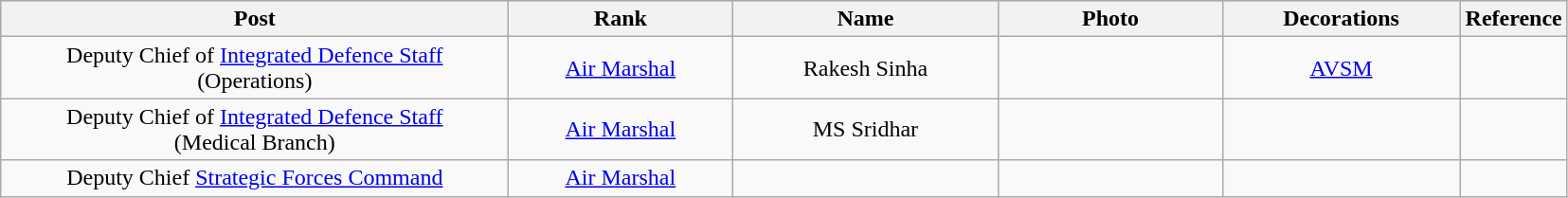<table class="wikitable" style="text-align:center">
<tr style="background:#ccc;">
<th scope="col" style="width: 350px;">Post</th>
<th scope="col" style="width: 150px;">Rank</th>
<th scope="col" style="width: 180px;">Name</th>
<th scope="col" style="width: 150px;">Photo</th>
<th scope="col" style="width: 160px;">Decorations</th>
<th scope="col" style="width: 5px;">Reference</th>
</tr>
<tr>
<td>Deputy Chief of <a href='#'>Integrated Defence Staff</a><br>(Operations)</td>
<td><a href='#'>Air Marshal</a></td>
<td>Rakesh Sinha</td>
<td></td>
<td><a href='#'>AVSM</a></td>
<td></td>
</tr>
<tr>
<td>Deputy Chief of <a href='#'>Integrated Defence Staff</a><br>(Medical Branch)</td>
<td><a href='#'>Air Marshal</a></td>
<td>MS Sridhar</td>
<td></td>
<td></td>
<td></td>
</tr>
<tr>
<td>Deputy Chief <a href='#'>Strategic Forces Command</a></td>
<td><a href='#'>Air Marshal</a></td>
<td></td>
<td></td>
<td></td>
<td></td>
</tr>
</table>
